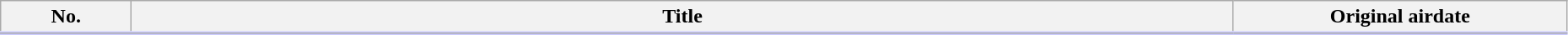<table class="wikitable" width="98%" style="background:#FFF;">
<tr style="border-bottom:3px solid #CCF">
<th style="width:6em;">No.</th>
<th>Title</th>
<th style="width:16em;">Original airdate</th>
</tr>
<tr>
</tr>
</table>
